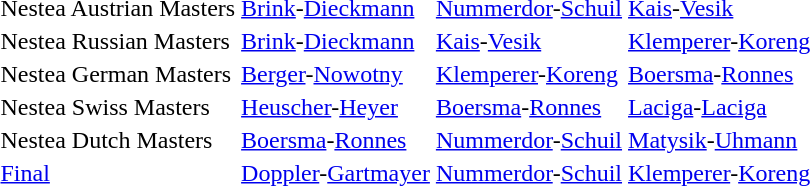<table>
<tr>
<td>Nestea Austrian Masters</td>
<td> <a href='#'>Brink</a>-<a href='#'>Dieckmann</a></td>
<td> <a href='#'>Nummerdor</a>-<a href='#'>Schuil</a></td>
<td> <a href='#'>Kais</a>-<a href='#'>Vesik</a></td>
</tr>
<tr>
<td>Nestea Russian Masters</td>
<td> <a href='#'>Brink</a>-<a href='#'>Dieckmann</a></td>
<td> <a href='#'>Kais</a>-<a href='#'>Vesik</a></td>
<td> <a href='#'>Klemperer</a>-<a href='#'>Koreng</a></td>
</tr>
<tr>
<td>Nestea German Masters</td>
<td> <a href='#'>Berger</a>-<a href='#'>Nowotny</a></td>
<td> <a href='#'>Klemperer</a>-<a href='#'>Koreng</a></td>
<td> <a href='#'>Boersma</a>-<a href='#'>Ronnes</a></td>
</tr>
<tr>
<td>Nestea Swiss Masters</td>
<td> <a href='#'>Heuscher</a>-<a href='#'>Heyer</a></td>
<td> <a href='#'>Boersma</a>-<a href='#'>Ronnes</a></td>
<td> <a href='#'>Laciga</a>-<a href='#'>Laciga</a></td>
</tr>
<tr>
<td>Nestea Dutch Masters</td>
<td> <a href='#'>Boersma</a>-<a href='#'>Ronnes</a></td>
<td> <a href='#'>Nummerdor</a>-<a href='#'>Schuil</a></td>
<td> <a href='#'>Matysik</a>-<a href='#'>Uhmann</a></td>
</tr>
<tr>
<td><a href='#'>Final</a></td>
<td> <a href='#'>Doppler</a>-<a href='#'>Gartmayer</a></td>
<td> <a href='#'>Nummerdor</a>-<a href='#'>Schuil</a></td>
<td> <a href='#'>Klemperer</a>-<a href='#'>Koreng</a></td>
</tr>
</table>
